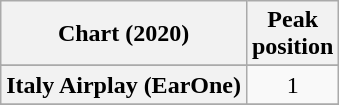<table class="wikitable sortable plainrowheaders" style="text-align:center;">
<tr>
<th>Chart (2020)</th>
<th>Peak<br>position</th>
</tr>
<tr>
</tr>
<tr>
<th scope="row">Italy Airplay (EarOne)</th>
<td>1</td>
</tr>
<tr>
</tr>
</table>
